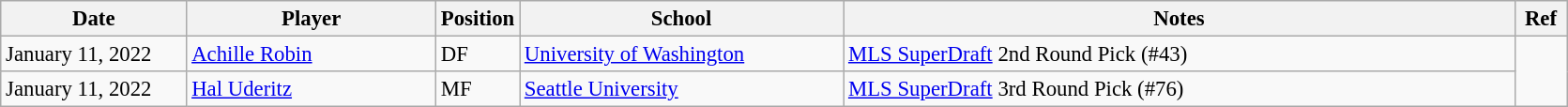<table class="wikitable" style="text-align:left; font-size:95%;">
<tr>
<th style="background:; width:125px;">Date</th>
<th style="background:; width:170px;">Player</th>
<th style="background:; width:50px;">Position</th>
<th style="background:; width:223px;">School</th>
<th style="background:; width:470px;">Notes</th>
<th style="background:; width:30px;">Ref</th>
</tr>
<tr>
<td>January 11, 2022</td>
<td> <a href='#'>Achille Robin</a></td>
<td>DF</td>
<td> <a href='#'>University of Washington</a></td>
<td><a href='#'>MLS SuperDraft</a> 2nd Round Pick (#43)</td>
<td rowspan=2></td>
</tr>
<tr>
<td>January 11, 2022</td>
<td> <a href='#'>Hal Uderitz</a></td>
<td>MF</td>
<td> <a href='#'>Seattle University</a></td>
<td><a href='#'>MLS SuperDraft</a> 3rd Round Pick (#76)</td>
</tr>
</table>
